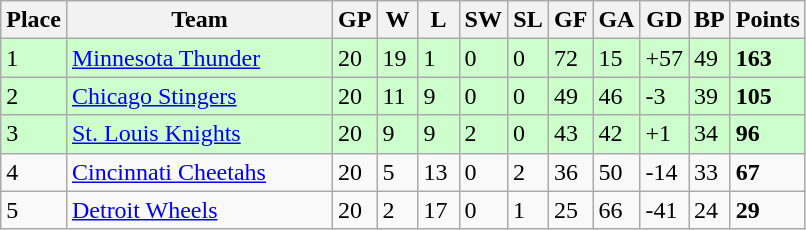<table class="wikitable">
<tr>
<th>Place</th>
<th style="width:170px;">Team</th>
<th width="20">GP</th>
<th width="20">W</th>
<th width="20">L</th>
<th width="20">SW</th>
<th width="20">SL</th>
<th width="20">GF</th>
<th width="20">GA</th>
<th width="25">GD</th>
<th width="20">BP</th>
<th>Points</th>
</tr>
<tr style="background:#cfc;">
<td>1</td>
<td><a href='#'>Minnesota Thunder</a></td>
<td>20</td>
<td>19</td>
<td>1</td>
<td>0</td>
<td>0</td>
<td>72</td>
<td>15</td>
<td>+57</td>
<td>49</td>
<td><strong>163</strong></td>
</tr>
<tr style="background:#cfc;">
<td>2</td>
<td><a href='#'>Chicago Stingers</a></td>
<td>20</td>
<td>11</td>
<td>9</td>
<td>0</td>
<td>0</td>
<td>49</td>
<td>46</td>
<td>-3</td>
<td>39</td>
<td><strong>105</strong></td>
</tr>
<tr style="background:#cfc;">
<td>3</td>
<td><a href='#'>St. Louis Knights</a></td>
<td>20</td>
<td>9</td>
<td>9</td>
<td>2</td>
<td>0</td>
<td>43</td>
<td>42</td>
<td>+1</td>
<td>34</td>
<td><strong>96</strong></td>
</tr>
<tr>
<td>4</td>
<td><a href='#'>Cincinnati Cheetahs</a></td>
<td>20</td>
<td>5</td>
<td>13</td>
<td>0</td>
<td>2</td>
<td>36</td>
<td>50</td>
<td>-14</td>
<td>33</td>
<td><strong>67</strong></td>
</tr>
<tr>
<td>5</td>
<td><a href='#'>Detroit Wheels</a></td>
<td>20</td>
<td>2</td>
<td>17</td>
<td>0</td>
<td>1</td>
<td>25</td>
<td>66</td>
<td>-41</td>
<td>24</td>
<td><strong>29</strong></td>
</tr>
</table>
